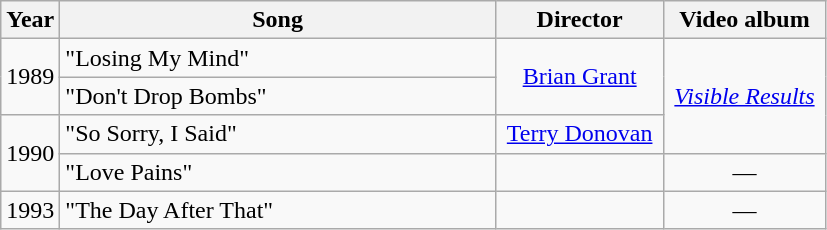<table class="wikitable" style="text-align:center;">
<tr>
<th style="width:30px;">Year</th>
<th style="width:283px;">Song</th>
<th style="width:105px;">Director</th>
<th style="width:100px;">Video album</th>
</tr>
<tr>
<td rowspan="2">1989</td>
<td align="left">"Losing My Mind"</td>
<td rowspan="2"><a href='#'>Brian Grant</a></td>
<td rowspan="3"><em><a href='#'>Visible Results</a></em></td>
</tr>
<tr>
<td align="left">"Don't Drop Bombs"</td>
</tr>
<tr>
<td rowspan="2">1990</td>
<td align="left">"So Sorry, I Said"</td>
<td><a href='#'>Terry Donovan</a></td>
</tr>
<tr>
<td align="left">"Love Pains"</td>
<td></td>
<td>—</td>
</tr>
<tr>
<td rowspan="2">1993</td>
<td align="left">"The Day After That"</td>
<td></td>
<td>—</td>
</tr>
</table>
